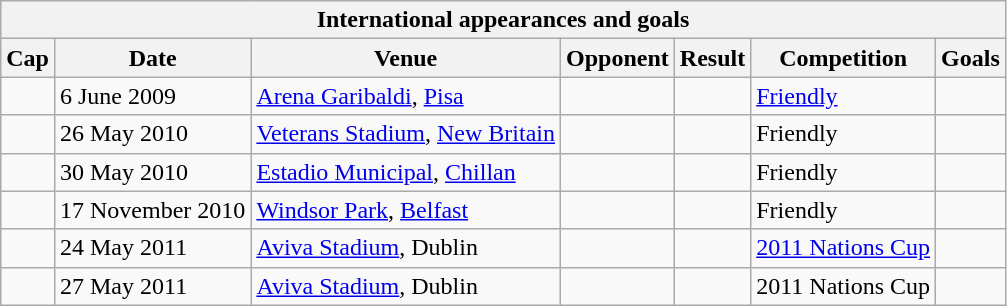<table class="wikitable collapsible collapsed" style="font-size:100%">
<tr>
<th colspan="7"><strong>International appearances and goals</strong></th>
</tr>
<tr>
<th>Cap</th>
<th>Date</th>
<th>Venue</th>
<th>Opponent</th>
<th>Result</th>
<th>Competition</th>
<th>Goals</th>
</tr>
<tr>
<td></td>
<td>6 June 2009</td>
<td><a href='#'>Arena Garibaldi</a>, <a href='#'>Pisa</a></td>
<td></td>
<td></td>
<td><a href='#'>Friendly</a></td>
<td></td>
</tr>
<tr>
<td></td>
<td>26 May 2010</td>
<td><a href='#'>Veterans Stadium</a>, <a href='#'>New Britain</a></td>
<td></td>
<td></td>
<td>Friendly</td>
<td></td>
</tr>
<tr>
<td></td>
<td>30 May 2010</td>
<td><a href='#'>Estadio Municipal</a>, <a href='#'>Chillan</a></td>
<td></td>
<td></td>
<td>Friendly</td>
<td></td>
</tr>
<tr>
<td></td>
<td>17 November 2010</td>
<td><a href='#'>Windsor Park</a>, <a href='#'>Belfast</a></td>
<td></td>
<td></td>
<td>Friendly</td>
<td></td>
</tr>
<tr>
<td></td>
<td>24 May 2011</td>
<td><a href='#'>Aviva Stadium</a>, Dublin</td>
<td></td>
<td></td>
<td><a href='#'>2011 Nations Cup</a></td>
<td></td>
</tr>
<tr>
<td></td>
<td>27 May 2011</td>
<td><a href='#'>Aviva Stadium</a>, Dublin</td>
<td></td>
<td></td>
<td>2011 Nations Cup</td>
<td></td>
</tr>
</table>
